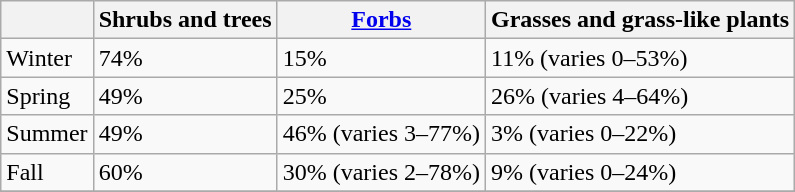<table class="wikitable">
<tr>
<th></th>
<th>Shrubs and trees</th>
<th><a href='#'>Forbs</a></th>
<th>Grasses and grass-like plants</th>
</tr>
<tr>
<td>Winter</td>
<td>74%</td>
<td>15%</td>
<td>11% (varies 0–53%)</td>
</tr>
<tr>
<td>Spring</td>
<td>49%</td>
<td>25%</td>
<td>26% (varies 4–64%)</td>
</tr>
<tr>
<td>Summer</td>
<td>49%</td>
<td>46% (varies 3–77%)</td>
<td>3% (varies 0–22%)</td>
</tr>
<tr>
<td>Fall</td>
<td>60%</td>
<td>30% (varies 2–78%)</td>
<td>9% (varies 0–24%)</td>
</tr>
<tr>
</tr>
</table>
